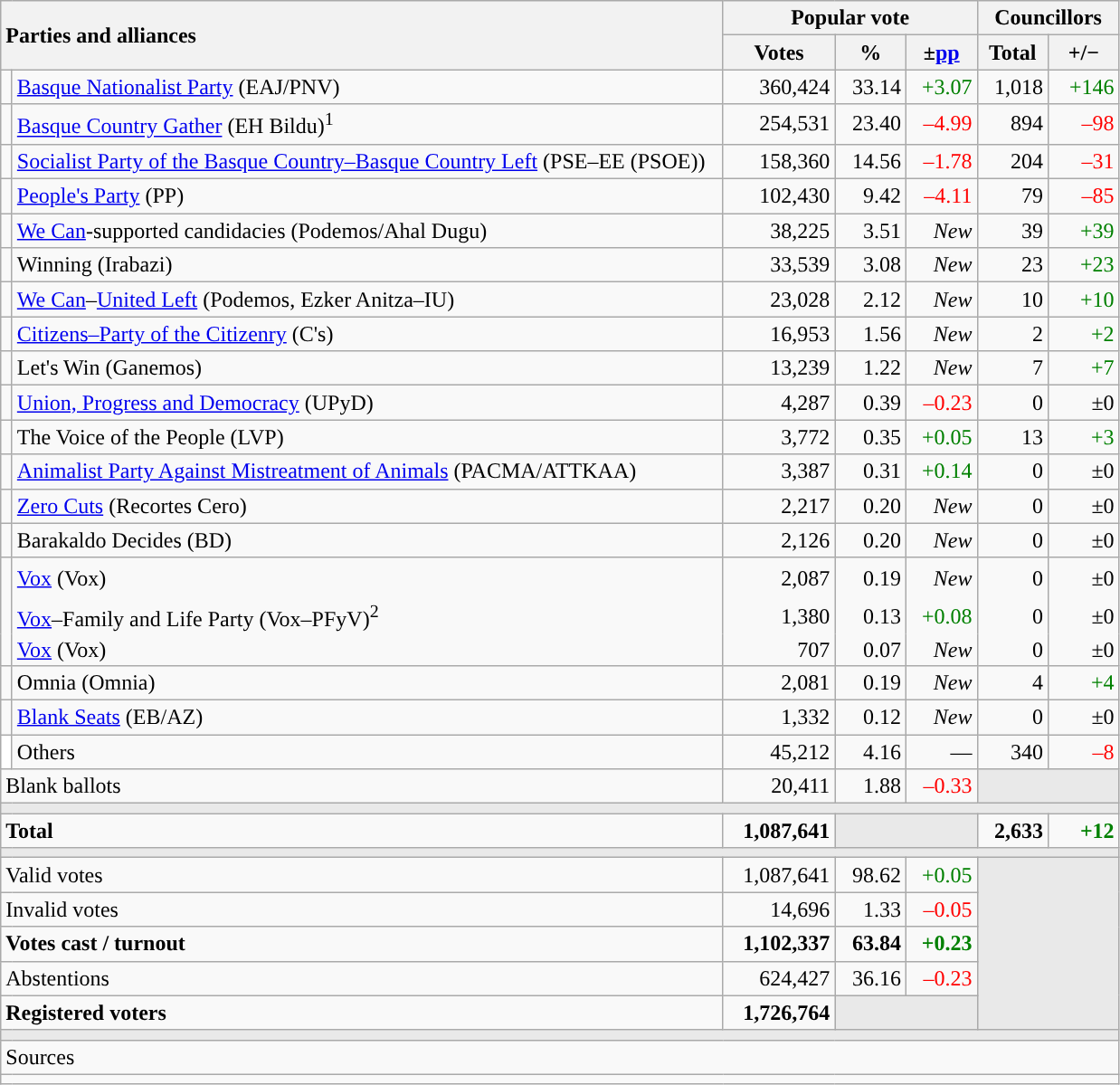<table class="wikitable" style="text-align:right;">
<tr>
<th style="text-align:left;" rowspan="2" colspan="2" width="525">Parties and alliances</th>
<th colspan="3">Popular vote</th>
<th colspan="2">Councillors</th>
</tr>
<tr>
<th width="75">Votes</th>
<th width="45">%</th>
<th width="45">±<a href='#'>pp</a></th>
<th width="45">Total</th>
<th width="45">+/−</th>
</tr>
<tr>
<td width="1" style="color:inherit;background:"></td>
<td align="left"><a href='#'>Basque Nationalist Party</a> (EAJ/PNV)</td>
<td>360,424</td>
<td>33.14</td>
<td style="color:green;">+3.07</td>
<td>1,018</td>
<td style="color:green;">+146</td>
</tr>
<tr>
<td style="color:inherit;background:"></td>
<td align="left"><a href='#'>Basque Country Gather</a> (EH Bildu)<sup>1</sup></td>
<td>254,531</td>
<td>23.40</td>
<td style="color:red;">–4.99</td>
<td>894</td>
<td style="color:red;">–98</td>
</tr>
<tr>
<td style="color:inherit;background:"></td>
<td align="left"><a href='#'>Socialist Party of the Basque Country–Basque Country Left</a> (PSE–EE (PSOE))</td>
<td>158,360</td>
<td>14.56</td>
<td style="color:red;">–1.78</td>
<td>204</td>
<td style="color:red;">–31</td>
</tr>
<tr>
<td style="color:inherit;background:"></td>
<td align="left"><a href='#'>People's Party</a> (PP)</td>
<td>102,430</td>
<td>9.42</td>
<td style="color:red;">–4.11</td>
<td>79</td>
<td style="color:red;">–85</td>
</tr>
<tr>
<td style="color:inherit;background:"></td>
<td align="left"><a href='#'>We Can</a>-supported candidacies (Podemos/Ahal Dugu)</td>
<td>38,225</td>
<td>3.51</td>
<td><em>New</em></td>
<td>39</td>
<td style="color:green;">+39</td>
</tr>
<tr>
<td style="color:inherit;background:"></td>
<td align="left">Winning (Irabazi)</td>
<td>33,539</td>
<td>3.08</td>
<td><em>New</em></td>
<td>23</td>
<td style="color:green;">+23</td>
</tr>
<tr>
<td style="color:inherit;background:"></td>
<td align="left"><a href='#'>We Can</a>–<a href='#'>United Left</a> (Podemos, Ezker Anitza–IU)</td>
<td>23,028</td>
<td>2.12</td>
<td><em>New</em></td>
<td>10</td>
<td style="color:green;">+10</td>
</tr>
<tr>
<td style="color:inherit;background:"></td>
<td align="left"><a href='#'>Citizens–Party of the Citizenry</a> (C's)</td>
<td>16,953</td>
<td>1.56</td>
<td><em>New</em></td>
<td>2</td>
<td style="color:green;">+2</td>
</tr>
<tr>
<td style="color:inherit;background:"></td>
<td align="left">Let's Win (Ganemos)</td>
<td>13,239</td>
<td>1.22</td>
<td><em>New</em></td>
<td>7</td>
<td style="color:green;">+7</td>
</tr>
<tr>
<td style="color:inherit;background:"></td>
<td align="left"><a href='#'>Union, Progress and Democracy</a> (UPyD)</td>
<td>4,287</td>
<td>0.39</td>
<td style="color:red;">–0.23</td>
<td>0</td>
<td>±0</td>
</tr>
<tr>
<td style="color:inherit;background:"></td>
<td align="left">The Voice of the People (LVP)</td>
<td>3,772</td>
<td>0.35</td>
<td style="color:green;">+0.05</td>
<td>13</td>
<td style="color:green;">+3</td>
</tr>
<tr>
<td style="color:inherit;background:"></td>
<td align="left"><a href='#'>Animalist Party Against Mistreatment of Animals</a> (PACMA/ATTKAA)</td>
<td>3,387</td>
<td>0.31</td>
<td style="color:green;">+0.14</td>
<td>0</td>
<td>±0</td>
</tr>
<tr>
<td style="color:inherit;background:"></td>
<td align="left"><a href='#'>Zero Cuts</a> (Recortes Cero)</td>
<td>2,217</td>
<td>0.20</td>
<td><em>New</em></td>
<td>0</td>
<td>±0</td>
</tr>
<tr>
<td style="color:inherit;background:"></td>
<td align="left">Barakaldo Decides (BD)</td>
<td>2,126</td>
<td>0.20</td>
<td><em>New</em></td>
<td>0</td>
<td>±0</td>
</tr>
<tr style="line-height:22px;">
<td rowspan="3" style="color:inherit;background:"></td>
<td align="left"><a href='#'>Vox</a> (Vox)</td>
<td>2,087</td>
<td>0.19</td>
<td><em>New</em></td>
<td>0</td>
<td>±0</td>
</tr>
<tr style="border-bottom-style:hidden; border-top-style:hidden; line-height:16px;">
<td align="left"><span><a href='#'>Vox</a>–Family and Life Party (Vox–PFyV)<sup>2</sup></span></td>
<td>1,380</td>
<td>0.13</td>
<td style="color:green;">+0.08</td>
<td>0</td>
<td>±0</td>
</tr>
<tr style="line-height:16px;">
<td align="left"><span><a href='#'>Vox</a> (Vox)</span></td>
<td>707</td>
<td>0.07</td>
<td><em>New</em></td>
<td>0</td>
<td>±0</td>
</tr>
<tr>
<td style="color:inherit;background:"></td>
<td align="left">Omnia (Omnia)</td>
<td>2,081</td>
<td>0.19</td>
<td><em>New</em></td>
<td>4</td>
<td style="color:green;">+4</td>
</tr>
<tr>
<td style="color:inherit;background:"></td>
<td align="left"><a href='#'>Blank Seats</a> (EB/AZ)</td>
<td>1,332</td>
<td>0.12</td>
<td><em>New</em></td>
<td>0</td>
<td>±0</td>
</tr>
<tr>
<td bgcolor="white"></td>
<td align="left">Others</td>
<td>45,212</td>
<td>4.16</td>
<td>—</td>
<td>340</td>
<td style="color:red;">–8</td>
</tr>
<tr>
<td align="left" colspan="2">Blank ballots</td>
<td>20,411</td>
<td>1.88</td>
<td style="color:red;">–0.33</td>
<td bgcolor="#E9E9E9" colspan="2"></td>
</tr>
<tr>
<td colspan="7" bgcolor="#E9E9E9"></td>
</tr>
<tr style="font-weight:bold;">
<td align="left" colspan="2">Total</td>
<td>1,087,641</td>
<td bgcolor="#E9E9E9" colspan="2"></td>
<td>2,633</td>
<td style="color:green;">+12</td>
</tr>
<tr>
<td colspan="7" bgcolor="#E9E9E9"></td>
</tr>
<tr>
<td align="left" colspan="2">Valid votes</td>
<td>1,087,641</td>
<td>98.62</td>
<td style="color:green;">+0.05</td>
<td bgcolor="#E9E9E9" colspan="2" rowspan="5"></td>
</tr>
<tr>
<td align="left" colspan="2">Invalid votes</td>
<td>14,696</td>
<td>1.33</td>
<td style="color:red;">–0.05</td>
</tr>
<tr style="font-weight:bold;">
<td align="left" colspan="2">Votes cast / turnout</td>
<td>1,102,337</td>
<td>63.84</td>
<td style="color:green;">+0.23</td>
</tr>
<tr>
<td align="left" colspan="2">Abstentions</td>
<td>624,427</td>
<td>36.16</td>
<td style="color:red;">–0.23</td>
</tr>
<tr style="font-weight:bold;">
<td align="left" colspan="2">Registered voters</td>
<td>1,726,764</td>
<td bgcolor="#E9E9E9" colspan="2"></td>
</tr>
<tr>
<td colspan="7" bgcolor="#E9E9E9"></td>
</tr>
<tr>
<td align="left" colspan="7">Sources</td>
</tr>
<tr>
<td colspan="7" style="text-align:left; max-width:790px;"></td>
</tr>
</table>
